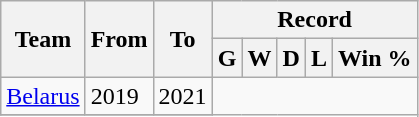<table class="wikitable" style="text-align: center">
<tr>
<th rowspan="2">Team</th>
<th rowspan="2">From</th>
<th rowspan="2">To</th>
<th colspan="5">Record</th>
</tr>
<tr>
<th>G</th>
<th>W</th>
<th>D</th>
<th>L</th>
<th>Win %</th>
</tr>
<tr>
<td align=left><a href='#'>Belarus</a></td>
<td align=left>2019</td>
<td align=left>2021<br></td>
</tr>
<tr>
</tr>
</table>
